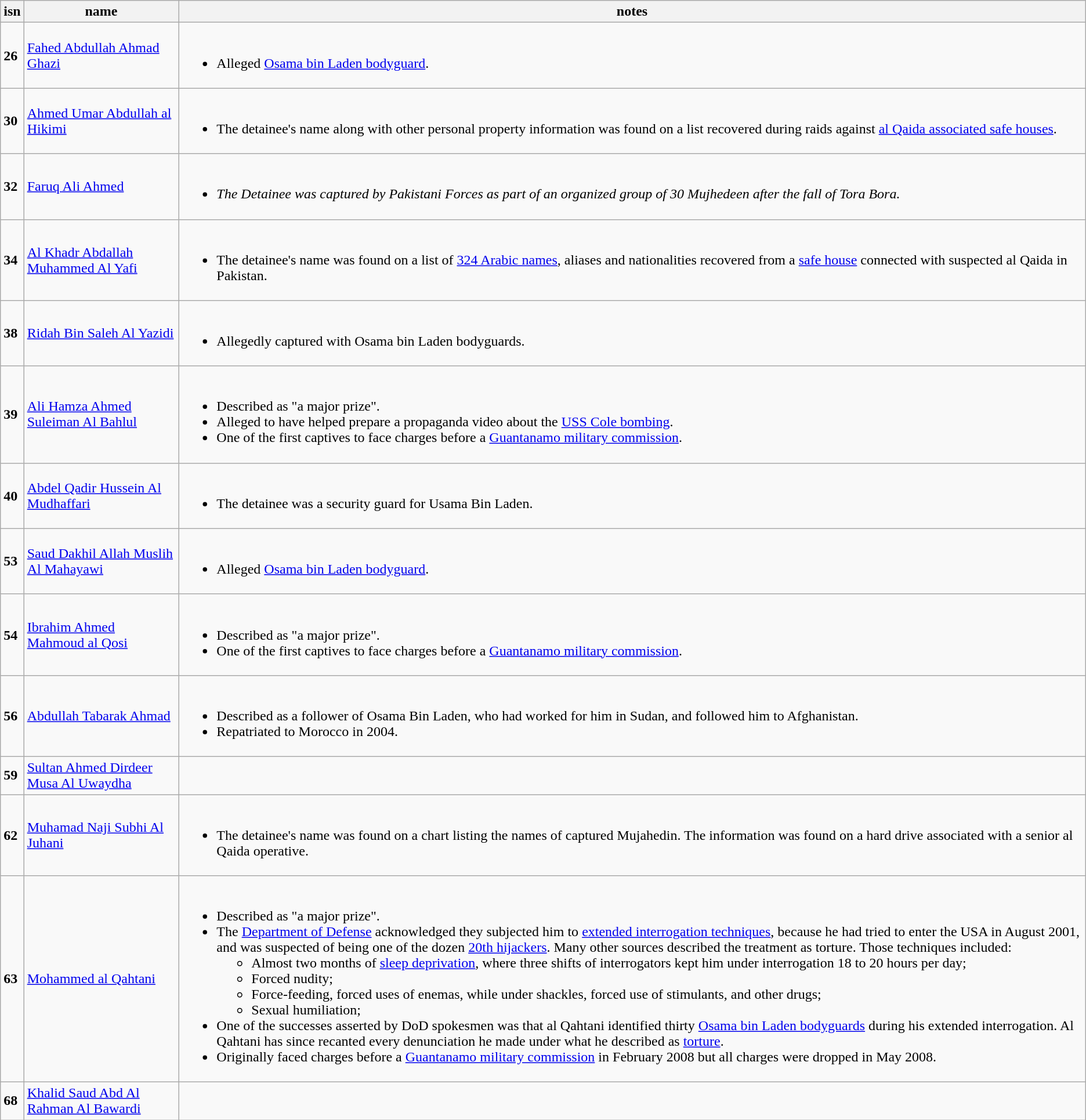<table class="wikitable">
<tr>
<th><strong>isn</strong></th>
<th><strong>name</strong></th>
<th><strong>notes</strong></th>
</tr>
<tr>
<td><strong>26</strong></td>
<td><a href='#'>Fahed Abdullah Ahmad Ghazi</a></td>
<td><br><ul><li>Alleged <a href='#'>Osama bin Laden bodyguard</a>.</li></ul></td>
</tr>
<tr>
<td><strong>30</strong></td>
<td><a href='#'>Ahmed Umar Abdullah al Hikimi</a></td>
<td><br><ul><li>The detainee's name along with other personal property information was found on a list recovered during raids against <a href='#'>al Qaida associated safe houses</a>.</li></ul></td>
</tr>
<tr>
<td><strong>32</strong></td>
<td><a href='#'>Faruq Ali Ahmed</a></td>
<td><br><ul><li><em>The Detainee was captured by Pakistani Forces as part of an organized group of 30 Mujhedeen after the fall of Tora Bora.</li></ul></td>
</tr>
<tr>
<td><strong>34</strong></td>
<td><a href='#'>Al Khadr Abdallah Muhammed Al Yafi</a></td>
<td><br><ul><li>The detainee's name was found on a list of <a href='#'>324 Arabic names</a>, aliases and nationalities recovered from a <a href='#'>safe house</a> connected with suspected al Qaida in Pakistan.</li></ul></td>
</tr>
<tr>
<td><strong>38</strong></td>
<td><a href='#'>Ridah Bin Saleh Al Yazidi</a></td>
<td><br><ul><li>Allegedly captured with Osama bin Laden bodyguards.</li></ul></td>
</tr>
<tr>
<td><strong>39</strong></td>
<td><a href='#'>Ali Hamza Ahmed Suleiman Al Bahlul</a></td>
<td><br><ul><li>Described as "a major prize".</li><li>Alleged to have helped prepare a propaganda video about the <a href='#'>USS Cole bombing</a>.</li><li>One of the first captives to face charges before a <a href='#'>Guantanamo military commission</a>.</li></ul></td>
</tr>
<tr>
<td><strong>40</strong></td>
<td><a href='#'>Abdel Qadir Hussein Al Mudhaffari</a></td>
<td><br><ul><li>The detainee was a security guard for Usama Bin Laden.</li></ul></td>
</tr>
<tr>
<td><strong>53</strong></td>
<td><a href='#'>Saud Dakhil Allah Muslih Al Mahayawi</a></td>
<td><br><ul><li>Alleged <a href='#'>Osama bin Laden bodyguard</a>.</li></ul></td>
</tr>
<tr>
<td><strong>54</strong></td>
<td><a href='#'>Ibrahim Ahmed Mahmoud al Qosi</a></td>
<td><br><ul><li>Described as "a major prize".</li><li>One of the first captives to face charges before a <a href='#'>Guantanamo military commission</a>.</li></ul></td>
</tr>
<tr>
<td><strong>56</strong></td>
<td><a href='#'>Abdullah Tabarak Ahmad</a></td>
<td><br><ul><li>Described as a follower of Osama Bin Laden, who had worked for him in Sudan, and followed him to Afghanistan.</li><li>Repatriated to Morocco in 2004.</li></ul></td>
</tr>
<tr>
<td><strong>59</strong></td>
<td><a href='#'>Sultan Ahmed Dirdeer Musa Al Uwaydha</a></td>
<td></td>
</tr>
<tr>
<td><strong>62</strong></td>
<td><a href='#'>Muhamad Naji Subhi Al Juhani</a></td>
<td><br><ul><li>The detainee's name was found on a chart listing the names of captured Mujahedin. The information was found on a hard drive associated with a senior al Qaida operative.</li></ul></td>
</tr>
<tr>
<td><strong>63</strong></td>
<td><a href='#'>Mohammed al Qahtani</a></td>
<td><br><ul><li>Described as "a major prize".</li><li>The <a href='#'>Department of Defense</a> acknowledged they subjected him to <a href='#'>extended interrogation techniques</a>, because he had tried to enter the USA in August 2001, and was suspected of being one of the dozen <a href='#'>20th hijackers</a>. Many other sources  described the treatment as torture. Those techniques included:<ul><li>Almost two months of <a href='#'>sleep deprivation</a>, where three shifts of interrogators kept him under interrogation 18 to 20 hours per day;</li><li>Forced nudity;</li><li>Force-feeding, forced uses of enemas, while under shackles, forced use of stimulants, and other drugs;</li><li>Sexual humiliation;</li></ul></li><li>One of the successes asserted by DoD spokesmen was that al Qahtani identified thirty <a href='#'>Osama bin Laden bodyguards</a> during his extended interrogation.  Al Qahtani has since recanted every denunciation he made under what he described as <a href='#'>torture</a>.</li><li>Originally faced charges before a <a href='#'>Guantanamo military commission</a> in February 2008 but all charges were dropped in May 2008.</li></ul></td>
</tr>
<tr>
<td><strong>68</strong></td>
<td><a href='#'>Khalid Saud Abd Al Rahman Al Bawardi</a></td>
<td></td>
</tr>
</table>
